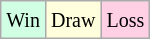<table class="wikitable">
<tr>
<td style="background-color: #d0ffe3;"><small>Win</small></td>
<td style="background-color: #ffffdd;"><small>Draw</small></td>
<td style="background-color: #ffd0e3;"><small>Loss</small></td>
</tr>
</table>
